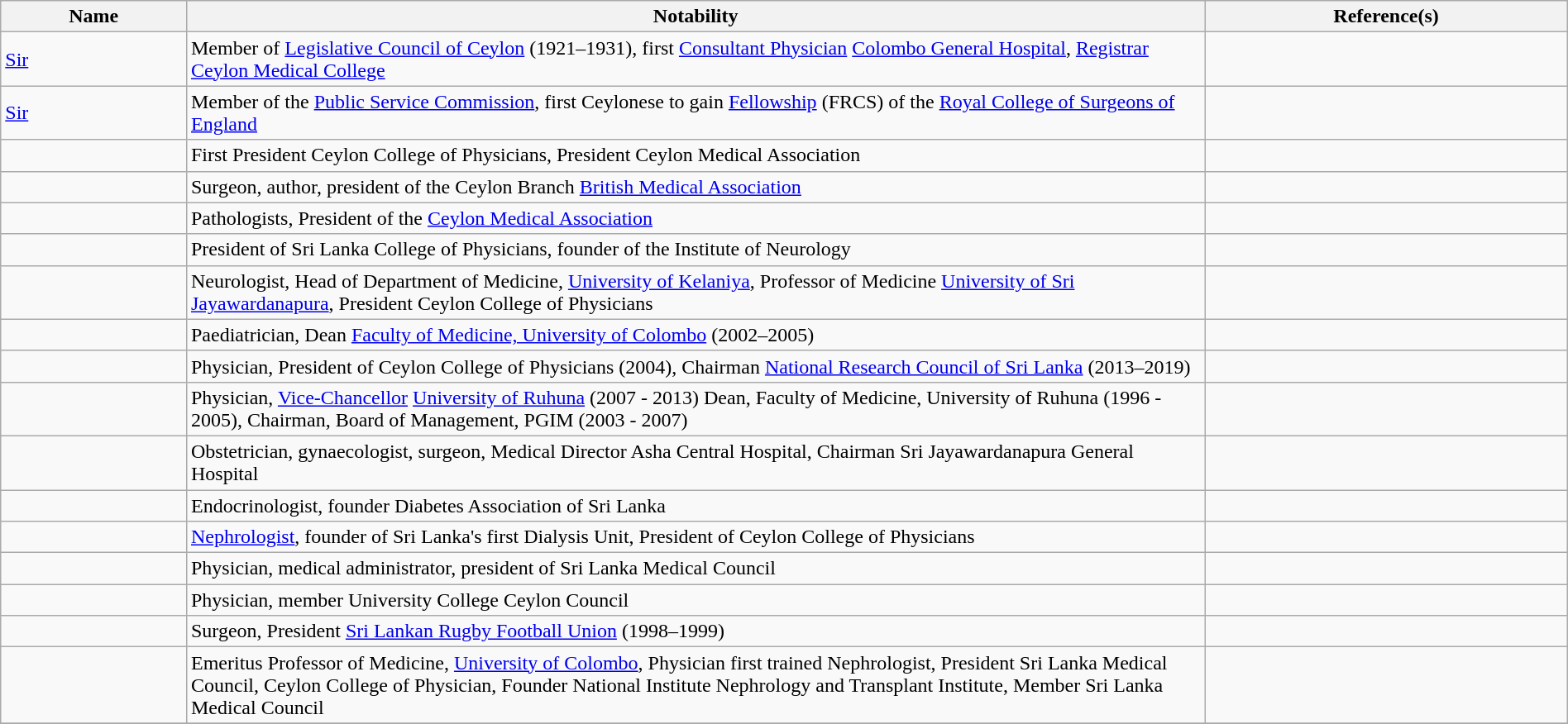<table class="wikitable sortable" style="width:100%">
<tr>
<th style="width:*;">Name</th>
<th style="width:65%;" class="unsortable">Notability</th>
<th style="width:*;" class="unsortable">Reference(s)</th>
</tr>
<tr>
<td><a href='#'>Sir</a> </td>
<td>Member of <a href='#'>Legislative Council of Ceylon</a> (1921–1931), first <a href='#'>Consultant Physician</a> <a href='#'>Colombo General Hospital</a>, <a href='#'>Registrar</a> <a href='#'>Ceylon Medical College</a></td>
<td style="text-align:center;"></td>
</tr>
<tr>
<td><a href='#'>Sir</a> </td>
<td>Member of the <a href='#'>Public Service Commission</a>, first Ceylonese to gain <a href='#'>Fellowship</a> (FRCS) of the <a href='#'>Royal College of Surgeons of England</a></td>
<td style="text-align:center;"></td>
</tr>
<tr>
<td></td>
<td>First President Ceylon College of Physicians, President Ceylon Medical Association</td>
<td style="text-align:center;"></td>
</tr>
<tr>
<td></td>
<td>Surgeon, author, president of the Ceylon Branch <a href='#'>British Medical Association</a></td>
<td style="text-align:center;"></td>
</tr>
<tr>
<td></td>
<td>Pathologists, President of the <a href='#'>Ceylon Medical Association</a></td>
<td style="text-align:center;"></td>
</tr>
<tr>
<td></td>
<td>President of Sri Lanka College of Physicians, founder of the Institute of Neurology</td>
<td style="text-align:center;"></td>
</tr>
<tr>
<td></td>
<td>Neurologist, Head of Department of Medicine, <a href='#'>University of Kelaniya</a>, Professor of Medicine <a href='#'>University of Sri Jayawardanapura</a>, President Ceylon College of Physicians</td>
<td style="text-align:center;"></td>
</tr>
<tr>
<td></td>
<td>Paediatrician, Dean <a href='#'>Faculty of Medicine, University of Colombo</a> (2002–2005)</td>
<td style="text-align:center;"></td>
</tr>
<tr>
<td></td>
<td>Physician, President of Ceylon College of Physicians (2004), Chairman <a href='#'>National Research Council of Sri Lanka</a> (2013–2019)</td>
<td style="text-align:center;"></td>
</tr>
<tr>
<td></td>
<td>Physician, <a href='#'>Vice-Chancellor</a> <a href='#'>University of Ruhuna</a> (2007 - 2013) Dean, Faculty of Medicine, University of Ruhuna (1996 - 2005), Chairman, Board of Management, PGIM (2003 - 2007)</td>
<td style="text-align:center;"></td>
</tr>
<tr>
<td></td>
<td>Obstetrician, gynaecologist, surgeon, Medical Director Asha Central Hospital, Chairman Sri Jayawardanapura General Hospital</td>
<td style="text-align:center;"></td>
</tr>
<tr>
<td></td>
<td>Endocrinologist, founder Diabetes Association of Sri Lanka</td>
<td style="text-align:center;"></td>
</tr>
<tr>
<td></td>
<td><a href='#'>Nephrologist</a>, founder of Sri Lanka's first Dialysis Unit, President of Ceylon College of Physicians</td>
<td style="text-align:center;"></td>
</tr>
<tr>
<td></td>
<td>Physician, medical administrator, president of Sri Lanka Medical Council</td>
<td style="text-align:center;"></td>
</tr>
<tr>
<td></td>
<td>Physician, member University College Ceylon Council</td>
<td style="text-align:center;"></td>
</tr>
<tr>
<td></td>
<td>Surgeon, President <a href='#'>Sri Lankan Rugby Football Union</a> (1998–1999)</td>
<td style="text-align:center;"></td>
</tr>
<tr>
<td></td>
<td>Emeritus Professor of Medicine, <a href='#'>University of Colombo</a>, Physician first trained Nephrologist, President Sri Lanka Medical Council, Ceylon College of Physician, Founder National Institute Nephrology and Transplant Institute, Member Sri Lanka Medical Council</td>
<td style="text-align:center;"></td>
</tr>
<tr>
</tr>
</table>
